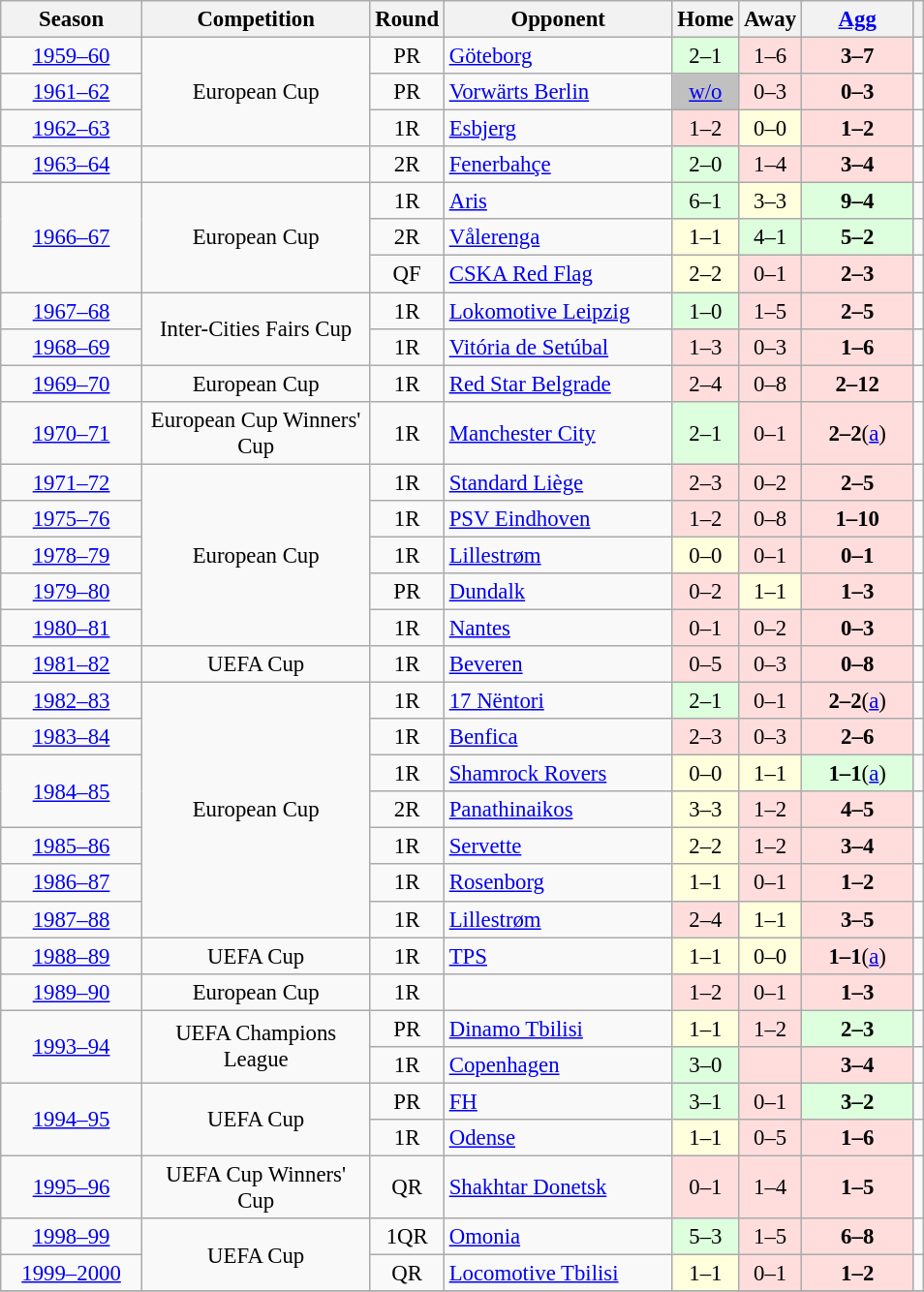<table class="wikitable mw-collapsible" style="font-size:95%; text-align: center;">
<tr>
<th width="90">Season</th>
<th width="150">Competition</th>
<th width="30">Round</th>
<th width="150">Opponent</th>
<th width="25">Home</th>
<th width="25">Away</th>
<th width="70"><a href='#'>Agg</a></th>
<th></th>
</tr>
<tr>
<td><a href='#'>1959–60</a></td>
<td rowspan=3>European Cup</td>
<td>PR</td>
<td align="left"> <a href='#'>Göteborg</a></td>
<td bgcolor="#ddffdd">2–1</td>
<td bgcolor="#ffdddd">1–6</td>
<td bgcolor="#ffdddd" style="text-align:center;"><strong>3–7</strong></td>
<td></td>
</tr>
<tr>
<td><a href='#'>1961–62</a></td>
<td>PR</td>
<td align="left"> <a href='#'>Vorwärts Berlin</a></td>
<td bgcolor="#C0C0C0"><a href='#'>w/o</a></td>
<td bgcolor="#ffdddd">0–3</td>
<td bgcolor="#ffdddd" style="text-align:center;"><strong>0–3</strong></td>
<td></td>
</tr>
<tr>
<td><a href='#'>1962–63</a></td>
<td>1R</td>
<td align="left"> <a href='#'>Esbjerg</a></td>
<td bgcolor="#ffdddd">1–2</td>
<td bgcolor="#ffffdd">0–0</td>
<td bgcolor="#ffdddd" style="text-align:center;"><strong>1–2</strong></td>
<td></td>
</tr>
<tr>
<td><a href='#'>1963–64</a></td>
<td></td>
<td>2R</td>
<td align="left"> <a href='#'>Fenerbahçe</a></td>
<td bgcolor="#ddffdd">2–0</td>
<td bgcolor="#ffdddd">1–4</td>
<td bgcolor="#ffdddd" style="text-align:center;"><strong>3–4</strong></td>
<td></td>
</tr>
<tr>
<td rowspan=3><a href='#'>1966–67</a></td>
<td rowspan=3>European Cup</td>
<td>1R</td>
<td align="left"> <a href='#'>Aris</a></td>
<td bgcolor="#ddffdd">6–1</td>
<td bgcolor="#ffffdd">3–3</td>
<td bgcolor="#ddffdd" style="text-align:center;"><strong>9–4</strong></td>
<td></td>
</tr>
<tr>
<td>2R</td>
<td align="left"> <a href='#'>Vålerenga</a></td>
<td bgcolor="#ffffdd">1–1</td>
<td bgcolor="#ddffdd">4–1</td>
<td bgcolor="#ddffdd" style="text-align:center;"><strong>5–2</strong></td>
<td></td>
</tr>
<tr>
<td>QF</td>
<td align="left"> <a href='#'>CSKA Red Flag</a></td>
<td bgcolor="#ffffdd">2–2</td>
<td bgcolor="#ffdddd">0–1</td>
<td bgcolor="#ffdddd" style="text-align:center;"><strong>2–3</strong></td>
<td></td>
</tr>
<tr>
<td><a href='#'>1967–68</a></td>
<td rowspan="2">Inter-Cities Fairs Cup</td>
<td>1R</td>
<td align="left"> <a href='#'>Lokomotive Leipzig</a></td>
<td bgcolor="#ddffdd">1–0</td>
<td bgcolor="#ffdddd">1–5</td>
<td bgcolor="#ffdddd" style="text-align:center;"><strong>2–5</strong></td>
<td></td>
</tr>
<tr>
<td><a href='#'>1968–69</a></td>
<td>1R</td>
<td align="left"> <a href='#'>Vitória de Setúbal</a></td>
<td bgcolor="#ffdddd">1–3</td>
<td bgcolor="#ffdddd">0–3</td>
<td bgcolor="#ffdddd" style="text-align:center;"><strong>1–6</strong></td>
<td></td>
</tr>
<tr>
<td><a href='#'>1969–70</a></td>
<td>European Cup</td>
<td>1R</td>
<td align="left"> <a href='#'>Red Star Belgrade</a></td>
<td bgcolor="#ffdddd">2–4</td>
<td bgcolor="#ffdddd">0–8</td>
<td bgcolor="#ffdddd" style="text-align:center;"><strong>2–12</strong></td>
<td></td>
</tr>
<tr>
<td><a href='#'>1970–71</a></td>
<td>European Cup Winners' Cup</td>
<td>1R</td>
<td align="left"> <a href='#'>Manchester City</a></td>
<td bgcolor="#ddffdd">2–1</td>
<td bgcolor="#ffdddd">0–1</td>
<td bgcolor="#ffdddd" style="text-align:center;"><strong>2–2</strong>(<a href='#'>a</a>)</td>
<td></td>
</tr>
<tr>
<td><a href='#'>1971–72</a></td>
<td rowspan=5>European Cup</td>
<td>1R</td>
<td align="left"> <a href='#'>Standard Liège</a></td>
<td bgcolor="#ffdddd">2–3</td>
<td bgcolor="#ffdddd">0–2</td>
<td bgcolor="#ffdddd" style="text-align:center;"><strong>2–5</strong></td>
<td></td>
</tr>
<tr>
<td><a href='#'>1975–76</a></td>
<td>1R</td>
<td align="left"> <a href='#'>PSV Eindhoven</a></td>
<td bgcolor="#ffdddd">1–2</td>
<td bgcolor="#ffdddd">0–8</td>
<td bgcolor="#ffdddd" style="text-align:center;"><strong>1–10</strong></td>
<td></td>
</tr>
<tr>
<td><a href='#'>1978–79</a></td>
<td>1R</td>
<td align="left"> <a href='#'>Lillestrøm</a></td>
<td bgcolor="#ffffdd">0–0</td>
<td bgcolor="#ffdddd">0–1</td>
<td bgcolor="#ffdddd" style="text-align:center;"><strong>0–1</strong></td>
<td></td>
</tr>
<tr>
<td><a href='#'>1979–80</a></td>
<td>PR</td>
<td align="left"> <a href='#'>Dundalk</a></td>
<td bgcolor="#ffdddd">0–2</td>
<td bgcolor="#ffffdd">1–1</td>
<td bgcolor="#ffdddd" style="text-align:center;"><strong>1–3</strong></td>
<td></td>
</tr>
<tr>
<td><a href='#'>1980–81</a></td>
<td>1R</td>
<td align="left"> <a href='#'>Nantes</a></td>
<td bgcolor="#ffdddd">0–1</td>
<td bgcolor="#ffdddd">0–2</td>
<td bgcolor="#ffdddd" style="text-align:center;"><strong>0–3</strong></td>
<td></td>
</tr>
<tr>
<td><a href='#'>1981–82</a></td>
<td>UEFA Cup</td>
<td>1R</td>
<td align="left"> <a href='#'>Beveren</a></td>
<td bgcolor="#ffdddd">0–5</td>
<td bgcolor="#ffdddd">0–3</td>
<td bgcolor="#ffdddd" style="text-align:center;"><strong>0–8</strong></td>
<td></td>
</tr>
<tr>
<td><a href='#'>1982–83</a></td>
<td rowspan="7">European Cup</td>
<td>1R</td>
<td align="left"> <a href='#'>17 Nëntori</a></td>
<td bgcolor="#ddffdd">2–1</td>
<td bgcolor="#ffdddd">0–1</td>
<td bgcolor="#ffdddd" style="text-align:center;"><strong>2–2</strong>(<a href='#'>a</a>)</td>
<td></td>
</tr>
<tr>
<td><a href='#'>1983–84</a></td>
<td>1R</td>
<td align="left"> <a href='#'>Benfica</a></td>
<td bgcolor="#ffdddd">2–3</td>
<td bgcolor="#ffdddd">0–3</td>
<td bgcolor="#ffdddd" style="text-align:center;"><strong>2–6</strong></td>
<td></td>
</tr>
<tr>
<td rowspan="2"><a href='#'>1984–85</a></td>
<td>1R</td>
<td align="left"> <a href='#'>Shamrock Rovers</a></td>
<td bgcolor="#ffffdd">0–0</td>
<td bgcolor="#ffffdd">1–1</td>
<td bgcolor="#ddffdd" style="text-align:center;"><strong>1–1</strong>(<a href='#'>a</a>)</td>
<td></td>
</tr>
<tr>
<td>2R</td>
<td align="left"> <a href='#'>Panathinaikos</a></td>
<td bgcolor="#ffffdd">3–3</td>
<td bgcolor="#ffdddd">1–2</td>
<td bgcolor="#ffdddd" style="text-align:center;"><strong>4–5</strong></td>
<td></td>
</tr>
<tr>
<td><a href='#'>1985–86</a></td>
<td>1R</td>
<td align="left"> <a href='#'>Servette</a></td>
<td bgcolor="#ffffdd">2–2</td>
<td bgcolor="#ffdddd">1–2</td>
<td bgcolor="#ffdddd" style="text-align:center;"><strong>3–4</strong></td>
<td></td>
</tr>
<tr>
<td><a href='#'>1986–87</a></td>
<td>1R</td>
<td align="left"> <a href='#'>Rosenborg</a></td>
<td bgcolor="#ffffdd">1–1</td>
<td bgcolor="#ffdddd">0–1</td>
<td bgcolor="#ffdddd" style="text-align:center;"><strong>1–2</strong></td>
<td></td>
</tr>
<tr>
<td><a href='#'>1987–88</a></td>
<td>1R</td>
<td align="left"> <a href='#'>Lillestrøm</a></td>
<td bgcolor="#ffdddd">2–4</td>
<td bgcolor="#ffffdd">1–1</td>
<td bgcolor="#ffdddd" style="text-align:center;"><strong>3–5</strong></td>
<td></td>
</tr>
<tr>
<td><a href='#'>1988–89</a></td>
<td>UEFA Cup</td>
<td>1R</td>
<td align="left"> <a href='#'>TPS</a></td>
<td bgcolor="#ffffdd">1–1</td>
<td bgcolor="#ffffdd">0–0</td>
<td bgcolor="#ffdddd" style="text-align:center;"><strong>1–1</strong>(<a href='#'>a</a>)</td>
<td></td>
</tr>
<tr>
<td><a href='#'>1989–90</a></td>
<td>European Cup</td>
<td>1R</td>
<td align="left"></td>
<td bgcolor="#ffdddd">1–2</td>
<td bgcolor="#ffdddd">0–1</td>
<td bgcolor="#ffdddd" style="text-align:center;"><strong>1–3</strong></td>
<td></td>
</tr>
<tr>
<td rowspan="2"><a href='#'>1993–94</a></td>
<td rowspan="2">UEFA Champions League</td>
<td>PR</td>
<td align="left"> <a href='#'>Dinamo Tbilisi</a></td>
<td bgcolor="#ffffdd">1–1</td>
<td bgcolor="#ffdddd">1–2</td>
<td bgcolor="#ddffdd" style="text-align:center;"><strong>2–3</strong></td>
<td></td>
</tr>
<tr>
<td>1R</td>
<td align="left"> <a href='#'>Copenhagen</a></td>
<td bgcolor="#ddffdd">3–0</td>
<td bgcolor="#ffdddd"></td>
<td bgcolor="#ffdddd" style="text-align:center;"><strong>3–4</strong></td>
<td></td>
</tr>
<tr>
<td rowspan="2"><a href='#'>1994–95</a></td>
<td rowspan="2">UEFA Cup</td>
<td>PR</td>
<td align="left"> <a href='#'>FH</a></td>
<td bgcolor="#ddffdd">3–1</td>
<td bgcolor="#ffdddd">0–1</td>
<td bgcolor="#ddffdd" style="text-align:center;"><strong>3–2</strong></td>
<td></td>
</tr>
<tr>
<td>1R</td>
<td align="left"> <a href='#'>Odense</a></td>
<td bgcolor="#ffffdd">1–1</td>
<td bgcolor="#ffdddd">0–5</td>
<td bgcolor="#ffdddd" style="text-align:center;"><strong>1–6</strong></td>
<td></td>
</tr>
<tr>
<td><a href='#'>1995–96</a></td>
<td>UEFA Cup Winners' Cup</td>
<td>QR</td>
<td align="left"> <a href='#'>Shakhtar Donetsk</a></td>
<td bgcolor="#ffdddd">0–1</td>
<td bgcolor="#ffdddd">1–4</td>
<td bgcolor="#ffdddd" style="text-align:center;"><strong>1–5</strong></td>
<td></td>
</tr>
<tr>
<td><a href='#'>1998–99</a></td>
<td rowspan="2">UEFA Cup</td>
<td>1QR</td>
<td align="left"> <a href='#'>Omonia</a></td>
<td bgcolor="#ddffdd">5–3</td>
<td bgcolor="#ffdddd">1–5</td>
<td bgcolor="#ffdddd" style="text-align:center;"><strong>6–8</strong></td>
<td></td>
</tr>
<tr>
<td><a href='#'>1999–2000</a></td>
<td>QR</td>
<td align="left"> <a href='#'>Locomotive Tbilisi</a></td>
<td bgcolor="#ffffdd">1–1</td>
<td bgcolor="#ffdddd">0–1</td>
<td bgcolor="#ffdddd" style="text-align:center;"><strong>1–2</strong></td>
<td></td>
</tr>
<tr>
</tr>
</table>
